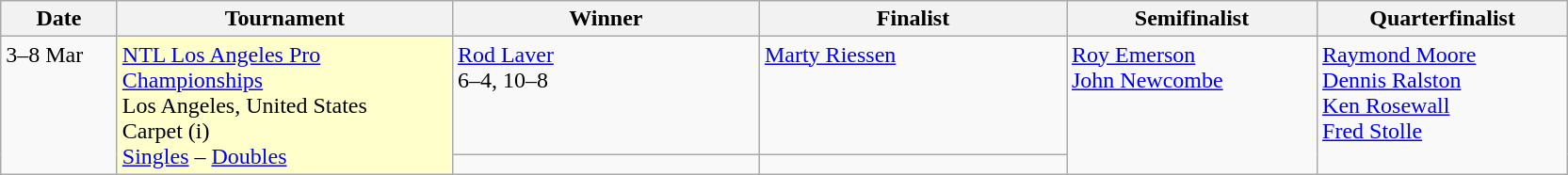<table class="wikitable">
<tr>
<th width="75">Date</th>
<th width="230">Tournament</th>
<th width="210">Winner</th>
<th width="210">Finalist</th>
<th width="170">Semifinalist</th>
<th width="170">Quarterfinalist</th>
</tr>
<tr valign=top>
<td rowspan=2>3–8 Mar </td>
<td style="background:#ffc;" rowspan=2><a href='#'>NTL Los Angeles Pro Championships</a><br>Los Angeles, United States<br> Carpet (i)<br><a href='#'>Singles</a> – <a href='#'>Doubles</a></td>
<td> <a href='#'>Rod Laver</a><br>6–4, 10–8</td>
<td> <a href='#'>Marty Riessen</a></td>
<td rowspan=2> <a href='#'>Roy Emerson</a> <br>  <a href='#'>John Newcombe</a></td>
<td rowspan=2> <a href='#'>Raymond Moore</a> <br>  <a href='#'>Dennis Ralston</a> <br>  <a href='#'>Ken Rosewall</a> <br>  <a href='#'>Fred Stolle</a></td>
</tr>
<tr valign=top>
<td></td>
<td></td>
</tr>
</table>
